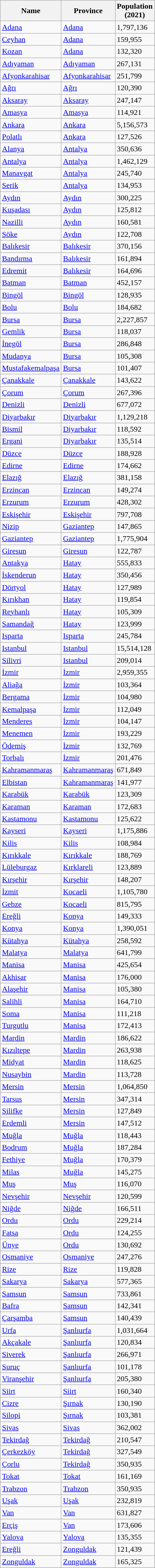<table class="wikitable sortable sticky-header col3right">
<tr>
<th>Name</th>
<th>Province</th>
<th>Population<br>(2021)</th>
</tr>
<tr>
<td><a href='#'>Adana</a></td>
<td><a href='#'>Adana</a></td>
<td>1,797,136</td>
</tr>
<tr>
<td><a href='#'>Ceyhan</a></td>
<td><a href='#'>Adana</a></td>
<td>159,955</td>
</tr>
<tr>
<td><a href='#'>Kozan</a></td>
<td><a href='#'>Adana</a></td>
<td>132,320</td>
</tr>
<tr>
<td><a href='#'>Adıyaman</a></td>
<td><a href='#'>Adıyaman</a></td>
<td>267,131</td>
</tr>
<tr>
<td><a href='#'>Afyonkarahisar</a></td>
<td><a href='#'>Afyonkarahisar</a></td>
<td>251,799</td>
</tr>
<tr>
<td><a href='#'>Ağrı</a></td>
<td><a href='#'>Ağrı</a></td>
<td>120,390</td>
</tr>
<tr>
<td><a href='#'>Aksaray</a></td>
<td><a href='#'>Aksaray</a></td>
<td>247,147</td>
</tr>
<tr>
<td><a href='#'>Amasya</a></td>
<td><a href='#'>Amasya</a></td>
<td>114,921</td>
</tr>
<tr>
<td><a href='#'>Ankara</a></td>
<td><a href='#'>Ankara</a></td>
<td>5,156,573</td>
</tr>
<tr>
<td><a href='#'>Polatlı</a></td>
<td><a href='#'>Ankara</a></td>
<td>127,526</td>
</tr>
<tr>
<td><a href='#'>Alanya</a></td>
<td><a href='#'>Antalya</a></td>
<td>350,636</td>
</tr>
<tr>
<td><a href='#'>Antalya</a></td>
<td><a href='#'>Antalya</a></td>
<td>1,462,129</td>
</tr>
<tr>
<td><a href='#'>Manavgat</a></td>
<td><a href='#'>Antalya</a></td>
<td>245,740</td>
</tr>
<tr>
<td><a href='#'>Serik</a></td>
<td><a href='#'>Antalya</a></td>
<td>134,953</td>
</tr>
<tr>
<td><a href='#'>Aydın</a></td>
<td><a href='#'>Aydın</a></td>
<td>300,225</td>
</tr>
<tr>
<td><a href='#'>Kuşadası</a></td>
<td><a href='#'>Aydın</a></td>
<td>125,812</td>
</tr>
<tr>
<td><a href='#'>Nazilli</a></td>
<td><a href='#'>Aydın</a></td>
<td>160,581</td>
</tr>
<tr>
<td><a href='#'>Söke</a></td>
<td><a href='#'>Aydın</a></td>
<td>122,708</td>
</tr>
<tr>
<td><a href='#'>Balıkesir</a></td>
<td><a href='#'>Balıkesir</a></td>
<td>370,156</td>
</tr>
<tr>
<td><a href='#'>Bandırma</a></td>
<td><a href='#'>Balıkesir</a></td>
<td>161,894</td>
</tr>
<tr>
<td><a href='#'>Edremit</a></td>
<td><a href='#'>Balıkesir</a></td>
<td>164,696</td>
</tr>
<tr>
<td><a href='#'>Batman</a></td>
<td><a href='#'>Batman</a></td>
<td>452,157</td>
</tr>
<tr>
<td><a href='#'>Bingöl</a></td>
<td><a href='#'>Bingöl</a></td>
<td>128,935</td>
</tr>
<tr>
<td><a href='#'>Bolu</a></td>
<td><a href='#'>Bolu</a></td>
<td>184,682</td>
</tr>
<tr>
<td><a href='#'>Bursa</a></td>
<td><a href='#'>Bursa</a></td>
<td>2,227,857</td>
</tr>
<tr>
<td><a href='#'>Gemlik</a></td>
<td><a href='#'>Bursa</a></td>
<td>118,037</td>
</tr>
<tr>
<td><a href='#'>İnegöl</a></td>
<td><a href='#'>Bursa</a></td>
<td>286,848</td>
</tr>
<tr>
<td><a href='#'>Mudanya</a></td>
<td><a href='#'>Bursa</a></td>
<td>105,308</td>
</tr>
<tr>
<td><a href='#'>Mustafakemalpaşa</a></td>
<td><a href='#'>Bursa</a></td>
<td>101,407</td>
</tr>
<tr>
<td><a href='#'>Çanakkale</a></td>
<td><a href='#'>Çanakkale</a></td>
<td>143,622</td>
</tr>
<tr>
<td><a href='#'>Çorum</a></td>
<td><a href='#'>Çorum</a></td>
<td>267,396</td>
</tr>
<tr>
<td><a href='#'>Denizli</a></td>
<td><a href='#'>Denizli</a></td>
<td>677,072</td>
</tr>
<tr>
<td><a href='#'>Diyarbakır</a></td>
<td><a href='#'>Diyarbakır</a></td>
<td>1,129,218</td>
</tr>
<tr>
<td><a href='#'>Bismil</a></td>
<td><a href='#'>Diyarbakır</a></td>
<td>118,592</td>
</tr>
<tr>
<td><a href='#'>Ergani</a></td>
<td><a href='#'>Diyarbakır</a></td>
<td>135,514</td>
</tr>
<tr>
<td><a href='#'>Düzce</a></td>
<td><a href='#'>Düzce</a></td>
<td>188,928</td>
</tr>
<tr>
<td><a href='#'>Edirne</a></td>
<td><a href='#'>Edirne</a></td>
<td>174,662</td>
</tr>
<tr>
<td><a href='#'>Elazığ</a></td>
<td><a href='#'>Elazığ</a></td>
<td>381,158</td>
</tr>
<tr>
<td><a href='#'>Erzincan</a></td>
<td><a href='#'>Erzincan</a></td>
<td>149,274</td>
</tr>
<tr>
<td><a href='#'>Erzurum</a></td>
<td><a href='#'>Erzurum</a></td>
<td>428,302</td>
</tr>
<tr>
<td><a href='#'>Eskişehir</a></td>
<td><a href='#'>Eskişehir</a></td>
<td>797,708</td>
</tr>
<tr>
<td><a href='#'>Nizip</a></td>
<td><a href='#'>Gaziantep</a></td>
<td>147,865</td>
</tr>
<tr>
<td><a href='#'>Gaziantep</a></td>
<td><a href='#'>Gaziantep</a></td>
<td>1,775,904</td>
</tr>
<tr>
<td><a href='#'>Giresun</a></td>
<td><a href='#'>Giresun</a></td>
<td>122,787</td>
</tr>
<tr>
<td><a href='#'>Antakya</a></td>
<td><a href='#'>Hatay</a></td>
<td>555,833</td>
</tr>
<tr>
<td><a href='#'>İskenderun</a></td>
<td><a href='#'>Hatay</a></td>
<td>350,456</td>
</tr>
<tr>
<td><a href='#'>Dörtyol</a></td>
<td><a href='#'>Hatay</a></td>
<td>127,989</td>
</tr>
<tr>
<td><a href='#'>Kırıkhan</a></td>
<td><a href='#'>Hatay</a></td>
<td>119,854</td>
</tr>
<tr>
<td><a href='#'>Reyhanlı</a></td>
<td><a href='#'>Hatay</a></td>
<td>105,309</td>
</tr>
<tr>
<td><a href='#'>Samandağ</a></td>
<td><a href='#'>Hatay</a></td>
<td>123,999</td>
</tr>
<tr>
<td><a href='#'>Isparta</a></td>
<td><a href='#'>Isparta</a></td>
<td>245,784</td>
</tr>
<tr>
<td><a href='#'>Istanbul</a></td>
<td><a href='#'>Istanbul</a></td>
<td>15,514,128</td>
</tr>
<tr>
<td><a href='#'>Silivri</a></td>
<td><a href='#'>Istanbul</a></td>
<td>209,014</td>
</tr>
<tr>
<td><a href='#'>İzmir</a></td>
<td><a href='#'>İzmir</a></td>
<td>2,959,355</td>
</tr>
<tr>
<td><a href='#'>Aliağa</a></td>
<td><a href='#'>İzmir</a></td>
<td>103,364</td>
</tr>
<tr>
<td><a href='#'>Bergama</a></td>
<td><a href='#'>İzmir</a></td>
<td>104,980</td>
</tr>
<tr>
<td><a href='#'>Kemalpaşa</a></td>
<td><a href='#'>İzmir</a></td>
<td>112,049</td>
</tr>
<tr>
<td><a href='#'>Menderes</a></td>
<td><a href='#'>İzmir</a></td>
<td>104,147</td>
</tr>
<tr>
<td><a href='#'>Menemen</a></td>
<td><a href='#'>İzmir</a></td>
<td>193,229</td>
</tr>
<tr>
<td><a href='#'>Ödemiş</a></td>
<td><a href='#'>İzmir</a></td>
<td>132,769</td>
</tr>
<tr>
<td><a href='#'>Torbalı</a></td>
<td><a href='#'>İzmir</a></td>
<td>201,476</td>
</tr>
<tr>
<td><a href='#'>Kahramanmaraş</a></td>
<td><a href='#'>Kahramanmaraş</a></td>
<td>671,849</td>
</tr>
<tr>
<td><a href='#'>Elbistan</a></td>
<td><a href='#'>Kahramanmaraş</a></td>
<td>141,977</td>
</tr>
<tr>
<td><a href='#'>Karabük</a></td>
<td><a href='#'>Karabük</a></td>
<td>123,309</td>
</tr>
<tr>
<td><a href='#'>Karaman</a></td>
<td><a href='#'>Karaman</a></td>
<td>172,683</td>
</tr>
<tr>
<td><a href='#'>Kastamonu</a></td>
<td><a href='#'>Kastamonu</a></td>
<td>125,622</td>
</tr>
<tr>
<td><a href='#'>Kayseri</a></td>
<td><a href='#'>Kayseri</a></td>
<td>1,175,886</td>
</tr>
<tr>
<td><a href='#'>Kilis</a></td>
<td><a href='#'>Kilis</a></td>
<td>108,984</td>
</tr>
<tr>
<td><a href='#'>Kırıkkale</a></td>
<td><a href='#'>Kırıkkale</a></td>
<td>188,769</td>
</tr>
<tr>
<td><a href='#'>Lüleburgaz</a></td>
<td><a href='#'>Kırklareli</a></td>
<td>123,889</td>
</tr>
<tr>
<td><a href='#'>Kırşehir</a></td>
<td><a href='#'>Kırşehir</a></td>
<td>148,207</td>
</tr>
<tr>
<td><a href='#'>İzmit</a></td>
<td><a href='#'>Kocaeli</a></td>
<td>1,105,780</td>
</tr>
<tr>
<td><a href='#'>Gebze</a></td>
<td><a href='#'>Kocaeli</a></td>
<td>815,795</td>
</tr>
<tr>
<td><a href='#'>Ereğli</a></td>
<td><a href='#'>Konya</a></td>
<td>149,333</td>
</tr>
<tr>
<td><a href='#'>Konya</a></td>
<td><a href='#'>Konya</a></td>
<td>1,390,051</td>
</tr>
<tr>
<td><a href='#'>Kütahya</a></td>
<td><a href='#'>Kütahya</a></td>
<td>258,592</td>
</tr>
<tr>
<td><a href='#'>Malatya</a></td>
<td><a href='#'>Malatya</a></td>
<td>641,799</td>
</tr>
<tr>
<td><a href='#'>Manisa</a></td>
<td><a href='#'>Manisa</a></td>
<td>425,654</td>
</tr>
<tr>
<td><a href='#'>Akhisar</a></td>
<td><a href='#'>Manisa</a></td>
<td>176,000</td>
</tr>
<tr>
<td><a href='#'>Alaşehir</a></td>
<td><a href='#'>Manisa</a></td>
<td>105,380</td>
</tr>
<tr>
<td><a href='#'>Salihli</a></td>
<td><a href='#'>Manisa</a></td>
<td>164,710</td>
</tr>
<tr>
<td><a href='#'>Soma</a></td>
<td><a href='#'>Manisa</a></td>
<td>111,218</td>
</tr>
<tr>
<td><a href='#'>Turgutlu</a></td>
<td><a href='#'>Manisa</a></td>
<td>172,413</td>
</tr>
<tr>
<td><a href='#'>Mardin</a></td>
<td><a href='#'>Mardin</a></td>
<td>186,622</td>
</tr>
<tr>
<td><a href='#'>Kızıltepe</a></td>
<td><a href='#'>Mardin</a></td>
<td>263,938</td>
</tr>
<tr>
<td><a href='#'>Midyat</a></td>
<td><a href='#'>Mardin</a></td>
<td>118,625</td>
</tr>
<tr>
<td><a href='#'>Nusaybin</a></td>
<td><a href='#'>Mardin</a></td>
<td>113,728</td>
</tr>
<tr>
<td><a href='#'>Mersin</a></td>
<td><a href='#'>Mersin</a></td>
<td>1,064,850</td>
</tr>
<tr>
<td><a href='#'>Tarsus</a></td>
<td><a href='#'>Mersin</a></td>
<td>347,314</td>
</tr>
<tr>
<td><a href='#'>Silifke</a></td>
<td><a href='#'>Mersin</a></td>
<td>127,849</td>
</tr>
<tr>
<td><a href='#'>Erdemli</a></td>
<td><a href='#'>Mersin</a></td>
<td>147,512</td>
</tr>
<tr>
<td><a href='#'>Muğla</a></td>
<td><a href='#'>Muğla</a></td>
<td>118,443</td>
</tr>
<tr>
<td><a href='#'>Bodrum</a></td>
<td><a href='#'>Muğla</a></td>
<td>187,284</td>
</tr>
<tr>
<td><a href='#'>Fethiye</a></td>
<td><a href='#'>Muğla</a></td>
<td>170,379</td>
</tr>
<tr>
<td><a href='#'>Milas</a></td>
<td><a href='#'>Muğla</a></td>
<td>145,275</td>
</tr>
<tr>
<td><a href='#'>Muş</a></td>
<td><a href='#'>Muş</a></td>
<td>116,070</td>
</tr>
<tr>
<td><a href='#'>Nevşehir</a></td>
<td><a href='#'>Nevşehir</a></td>
<td>120,599</td>
</tr>
<tr>
<td><a href='#'>Niğde</a></td>
<td><a href='#'>Niğde</a></td>
<td>166,511</td>
</tr>
<tr>
<td><a href='#'>Ordu</a></td>
<td><a href='#'>Ordu</a></td>
<td>229,214</td>
</tr>
<tr>
<td><a href='#'>Fatsa</a></td>
<td><a href='#'>Ordu</a></td>
<td>124,255</td>
</tr>
<tr>
<td><a href='#'>Ünye</a></td>
<td><a href='#'>Ordu</a></td>
<td>130,692</td>
</tr>
<tr>
<td><a href='#'>Osmaniye</a></td>
<td><a href='#'>Osmaniye</a></td>
<td>247,276</td>
</tr>
<tr>
<td><a href='#'>Rize</a></td>
<td><a href='#'>Rize</a></td>
<td>119,828</td>
</tr>
<tr>
<td><a href='#'>Sakarya</a></td>
<td><a href='#'>Sakarya</a></td>
<td>577,365</td>
</tr>
<tr>
<td><a href='#'>Samsun</a></td>
<td><a href='#'>Samsun</a></td>
<td>733,861</td>
</tr>
<tr>
<td><a href='#'>Bafra</a></td>
<td><a href='#'>Samsun</a></td>
<td>142,341</td>
</tr>
<tr>
<td><a href='#'>Çarşamba</a></td>
<td><a href='#'>Samsun</a></td>
<td>140,439</td>
</tr>
<tr>
<td><a href='#'>Urfa</a></td>
<td><a href='#'>Şanlıurfa</a></td>
<td>1,031,664</td>
</tr>
<tr>
<td><a href='#'>Akçakale</a></td>
<td><a href='#'>Şanlıurfa</a></td>
<td>120,834</td>
</tr>
<tr>
<td><a href='#'>Siverek</a></td>
<td><a href='#'>Şanlıurfa</a></td>
<td>266,971</td>
</tr>
<tr>
<td><a href='#'>Suruç</a></td>
<td><a href='#'>Şanlıurfa</a></td>
<td>101,178</td>
</tr>
<tr>
<td><a href='#'>Viranşehir</a></td>
<td><a href='#'>Şanlıurfa</a></td>
<td>205,380</td>
</tr>
<tr>
<td><a href='#'>Siirt</a></td>
<td><a href='#'>Siirt</a></td>
<td>160,340</td>
</tr>
<tr>
<td><a href='#'>Cizre</a></td>
<td><a href='#'>Şırnak</a></td>
<td>130,190</td>
</tr>
<tr>
<td><a href='#'>Silopi</a></td>
<td><a href='#'>Şırnak</a></td>
<td>103,381</td>
</tr>
<tr>
<td><a href='#'>Sivas</a></td>
<td><a href='#'>Sivas</a></td>
<td>362,002</td>
</tr>
<tr>
<td><a href='#'>Tekirdağ</a></td>
<td><a href='#'>Tekirdağ</a></td>
<td>210,547</td>
</tr>
<tr>
<td><a href='#'>Çerkezköy</a></td>
<td><a href='#'>Tekirdağ</a></td>
<td>327,549</td>
</tr>
<tr>
<td><a href='#'>Çorlu</a></td>
<td><a href='#'>Tekirdağ</a></td>
<td>350,935</td>
</tr>
<tr>
<td><a href='#'>Tokat</a></td>
<td><a href='#'>Tokat</a></td>
<td>161,169</td>
</tr>
<tr>
<td><a href='#'>Trabzon</a></td>
<td><a href='#'>Trabzon</a></td>
<td>350,935</td>
</tr>
<tr>
<td><a href='#'>Uşak</a></td>
<td><a href='#'>Uşak</a></td>
<td>232,819</td>
</tr>
<tr>
<td><a href='#'>Van</a></td>
<td><a href='#'>Van</a></td>
<td>631,827</td>
</tr>
<tr>
<td><a href='#'>Erçiş</a></td>
<td><a href='#'>Van</a></td>
<td>173,606</td>
</tr>
<tr>
<td><a href='#'>Yalova</a></td>
<td><a href='#'>Yalova</a></td>
<td>135,355</td>
</tr>
<tr>
<td><a href='#'>Ereğli</a></td>
<td><a href='#'>Zonguldak</a></td>
<td>121,439</td>
</tr>
<tr>
<td><a href='#'>Zonguldak</a></td>
<td><a href='#'>Zonguldak</a></td>
<td>165,325</td>
</tr>
</table>
